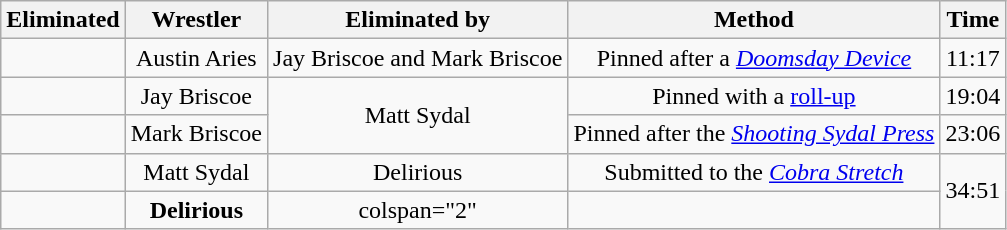<table class="wikitable sortable" style="text-align:center;">
<tr>
<th>Eliminated</th>
<th>Wrestler</th>
<th>Eliminated by</th>
<th>Method</th>
<th>Time</th>
</tr>
<tr>
<td></td>
<td>Austin Aries</td>
<td>Jay Briscoe and Mark Briscoe</td>
<td>Pinned after a <em><a href='#'>Doomsday Device</a></em></td>
<td>11:17</td>
</tr>
<tr>
<td></td>
<td>Jay Briscoe</td>
<td rowspan=2>Matt Sydal</td>
<td>Pinned with a <a href='#'>roll-up</a></td>
<td>19:04</td>
</tr>
<tr>
<td></td>
<td>Mark Briscoe</td>
<td>Pinned after the <em><a href='#'>Shooting Sydal Press</a></em></td>
<td>23:06</td>
</tr>
<tr>
<td></td>
<td>Matt Sydal</td>
<td>Delirious</td>
<td>Submitted to the <em><a href='#'>Cobra Stretch</a></em></td>
<td rowspan=2>34:51</td>
</tr>
<tr>
<td></td>
<td><strong>Delirious</strong></td>
<td>colspan="2" </td>
</tr>
</table>
